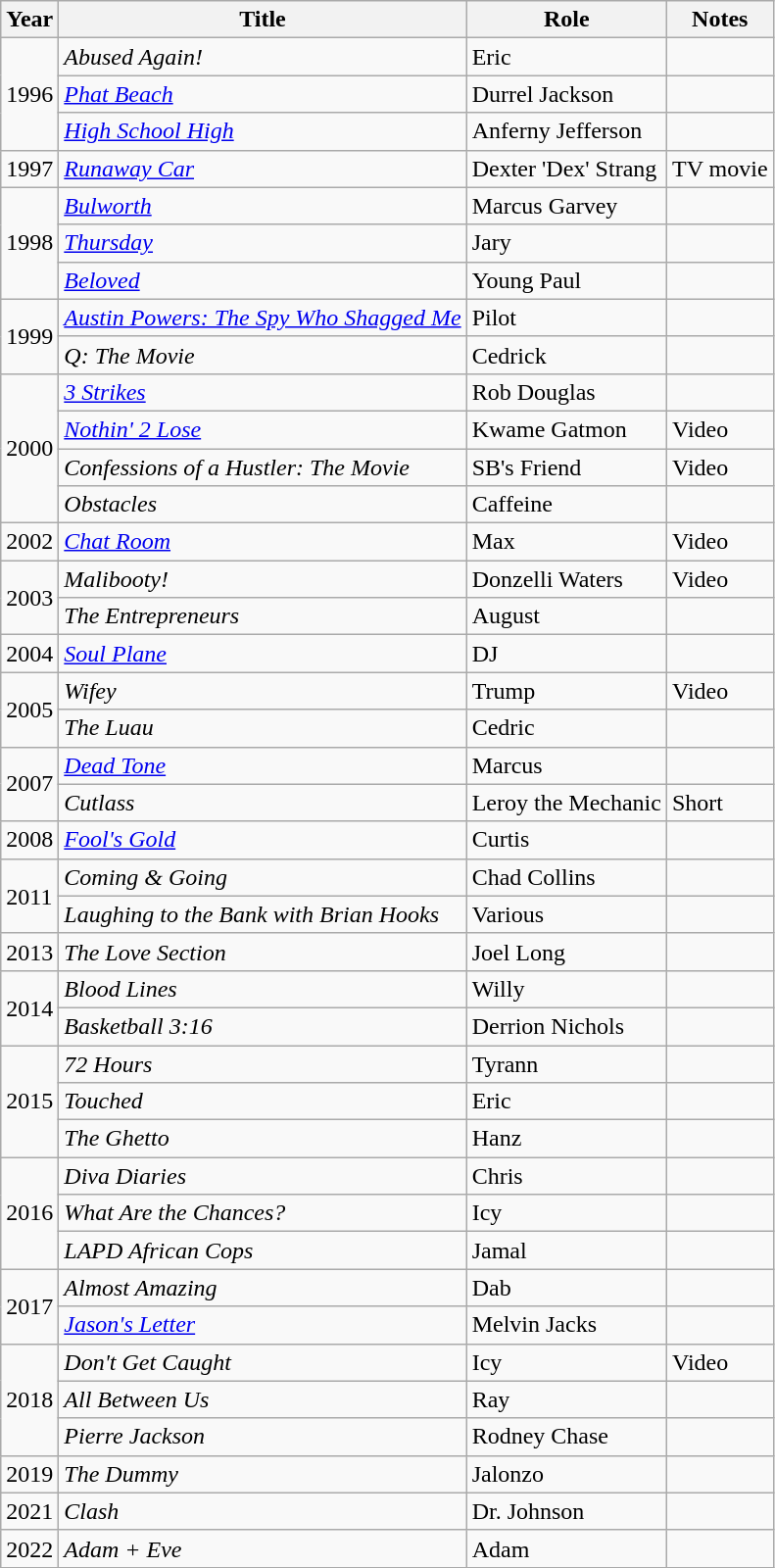<table class="wikitable plainrowheaders sortable" style="margin-right: 0;">
<tr>
<th>Year</th>
<th>Title</th>
<th>Role</th>
<th>Notes</th>
</tr>
<tr>
<td rowspan=3>1996</td>
<td><em>Abused Again!</em></td>
<td>Eric</td>
</tr>
<tr>
<td><em><a href='#'>Phat Beach</a></em></td>
<td>Durrel Jackson</td>
<td></td>
</tr>
<tr>
<td><em><a href='#'>High School High</a></em></td>
<td>Anferny Jefferson</td>
<td></td>
</tr>
<tr>
<td>1997</td>
<td><em><a href='#'>Runaway Car</a></em></td>
<td>Dexter 'Dex' Strang</td>
<td>TV movie</td>
</tr>
<tr>
<td rowspan=3>1998</td>
<td><em><a href='#'>Bulworth</a></em></td>
<td>Marcus Garvey</td>
<td></td>
</tr>
<tr>
<td><em><a href='#'>Thursday</a></em></td>
<td>Jary</td>
<td></td>
</tr>
<tr>
<td><em><a href='#'>Beloved</a></em></td>
<td>Young Paul</td>
<td></td>
</tr>
<tr>
<td rowspan=2>1999</td>
<td><em><a href='#'>Austin Powers: The Spy Who Shagged Me</a></em></td>
<td>Pilot</td>
<td></td>
</tr>
<tr>
<td><em>Q: The Movie</em></td>
<td>Cedrick</td>
<td></td>
</tr>
<tr>
<td rowspan=4>2000</td>
<td><em><a href='#'>3 Strikes</a></em></td>
<td>Rob Douglas</td>
<td></td>
</tr>
<tr>
<td><em><a href='#'>Nothin' 2 Lose</a></em></td>
<td>Kwame Gatmon</td>
<td>Video</td>
</tr>
<tr>
<td><em>Confessions of a Hustler: The Movie</em></td>
<td>SB's Friend</td>
<td>Video</td>
</tr>
<tr>
<td><em>Obstacles</em></td>
<td>Caffeine</td>
<td></td>
</tr>
<tr>
<td>2002</td>
<td><em><a href='#'>Chat Room</a></em></td>
<td>Max</td>
<td>Video</td>
</tr>
<tr>
<td rowspan=2>2003</td>
<td><em>Malibooty!</em></td>
<td>Donzelli Waters</td>
<td>Video</td>
</tr>
<tr>
<td><em>The Entrepreneurs</em></td>
<td>August</td>
<td></td>
</tr>
<tr>
<td>2004</td>
<td><em><a href='#'>Soul Plane</a></em></td>
<td>DJ</td>
<td></td>
</tr>
<tr>
<td rowspan=2>2005</td>
<td><em>Wifey</em></td>
<td>Trump</td>
<td>Video</td>
</tr>
<tr>
<td><em>The Luau</em></td>
<td>Cedric</td>
<td></td>
</tr>
<tr>
<td rowspan=2>2007</td>
<td><em><a href='#'>Dead Tone</a></em></td>
<td>Marcus</td>
<td></td>
</tr>
<tr>
<td><em>Cutlass</em></td>
<td>Leroy the Mechanic</td>
<td>Short</td>
</tr>
<tr>
<td>2008</td>
<td><em><a href='#'>Fool's Gold</a></em></td>
<td>Curtis</td>
<td></td>
</tr>
<tr>
<td rowspan=2>2011</td>
<td><em>Coming & Going</em></td>
<td>Chad Collins</td>
<td></td>
</tr>
<tr>
<td><em>Laughing to the Bank with Brian Hooks</em></td>
<td>Various</td>
<td></td>
</tr>
<tr>
<td>2013</td>
<td><em>The Love Section</em></td>
<td>Joel Long</td>
<td></td>
</tr>
<tr>
<td rowspan=2>2014</td>
<td><em>Blood Lines</em></td>
<td>Willy</td>
<td></td>
</tr>
<tr>
<td><em>Basketball 3:16</em></td>
<td>Derrion Nichols</td>
<td></td>
</tr>
<tr>
<td rowspan=3>2015</td>
<td><em>72 Hours</em></td>
<td>Tyrann</td>
<td></td>
</tr>
<tr>
<td><em>Touched</em></td>
<td>Eric</td>
<td></td>
</tr>
<tr>
<td><em>The Ghetto</em></td>
<td>Hanz</td>
<td></td>
</tr>
<tr>
<td rowspan=3>2016</td>
<td><em>Diva Diaries</em></td>
<td>Chris</td>
<td></td>
</tr>
<tr>
<td><em>What Are the Chances?</em></td>
<td>Icy</td>
<td></td>
</tr>
<tr>
<td><em>LAPD African Cops</em></td>
<td>Jamal</td>
<td></td>
</tr>
<tr>
<td rowspan=2>2017</td>
<td><em>Almost Amazing</em></td>
<td>Dab</td>
<td></td>
</tr>
<tr>
<td><em><a href='#'>Jason's Letter</a></em></td>
<td>Melvin Jacks</td>
<td></td>
</tr>
<tr>
<td rowspan=3>2018</td>
<td><em>Don't Get Caught</em></td>
<td>Icy</td>
<td>Video</td>
</tr>
<tr>
<td><em>All Between Us</em></td>
<td>Ray</td>
<td></td>
</tr>
<tr>
<td><em>Pierre Jackson</em></td>
<td>Rodney Chase</td>
<td></td>
</tr>
<tr>
<td>2019</td>
<td><em>The Dummy</em></td>
<td>Jalonzo</td>
<td></td>
</tr>
<tr>
<td>2021</td>
<td><em>Clash</em></td>
<td>Dr. Johnson</td>
<td></td>
</tr>
<tr>
<td>2022</td>
<td><em>Adam + Eve</em></td>
<td>Adam</td>
<td></td>
</tr>
</table>
